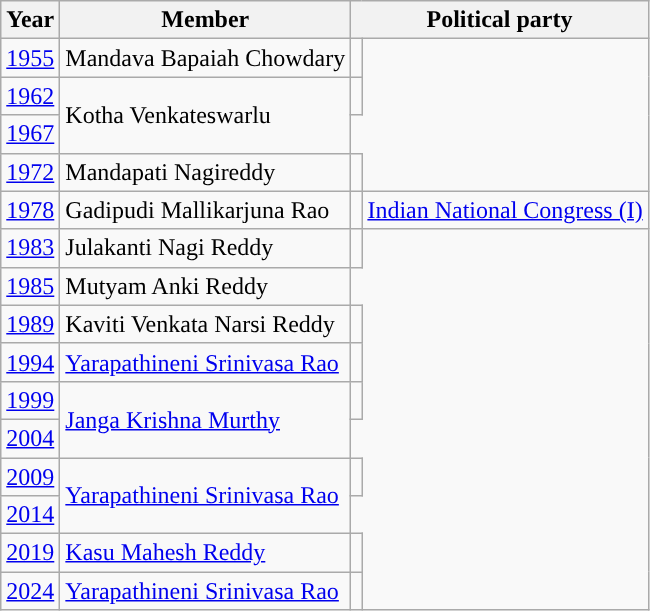<table class="wikitable sortable">
<tr>
<th>Year</th>
<th>Member</th>
<th colspan="2">Political party</th>
</tr>
<tr>
<td><a href='#'>1955</a></td>
<td>Mandava Bapaiah Chowdary</td>
<td></td>
</tr>
<tr>
<td><a href='#'>1962</a></td>
<td rowspan=2>Kotha Venkateswarlu</td>
<td></td>
</tr>
<tr>
<td><a href='#'>1967</a></td>
</tr>
<tr>
<td><a href='#'>1972</a></td>
<td>Mandapati Nagireddy</td>
<td></td>
</tr>
<tr>
<td><a href='#'>1978</a></td>
<td>Gadipudi Mallikarjuna Rao</td>
<td style="background-color: "></td>
<td><a href='#'>Indian National Congress (I)</a></td>
</tr>
<tr>
<td><a href='#'>1983</a></td>
<td>Julakanti Nagi Reddy</td>
<td></td>
</tr>
<tr>
<td><a href='#'>1985</a></td>
<td>Mutyam Anki Reddy</td>
</tr>
<tr>
<td><a href='#'>1989</a></td>
<td>Kaviti Venkata Narsi Reddy</td>
<td></td>
</tr>
<tr>
<td><a href='#'>1994</a></td>
<td><a href='#'>Yarapathineni Srinivasa Rao</a></td>
<td></td>
</tr>
<tr>
<td><a href='#'>1999</a></td>
<td rowspan=2><a href='#'>Janga Krishna Murthy</a></td>
<td></td>
</tr>
<tr>
<td><a href='#'>2004</a></td>
</tr>
<tr>
<td><a href='#'>2009</a></td>
<td rowspan=2><a href='#'>Yarapathineni Srinivasa Rao</a></td>
<td></td>
</tr>
<tr>
<td><a href='#'>2014</a></td>
</tr>
<tr>
<td><a href='#'>2019</a></td>
<td><a href='#'>Kasu Mahesh Reddy</a></td>
<td></td>
</tr>
<tr>
<td><a href='#'>2024</a></td>
<td><a href='#'>Yarapathineni Srinivasa Rao</a></td>
<td></td>
</tr>
</table>
